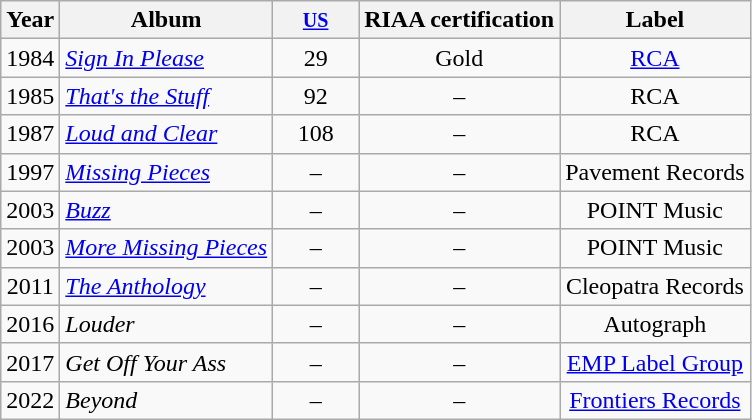<table class="wikitable" style="text-align:center;">
<tr>
<th>Year</th>
<th>Album</th>
<th width="50"><small><a href='#'>US</a></small></th>
<th>RIAA certification</th>
<th>Label</th>
</tr>
<tr>
<td>1984</td>
<td align="left"><em><a href='#'>Sign In Please</a></em></td>
<td>29</td>
<td>Gold</td>
<td><a href='#'>RCA</a></td>
</tr>
<tr>
<td>1985</td>
<td align="left"><em><a href='#'>That's the Stuff</a></em></td>
<td>92</td>
<td>–</td>
<td>RCA</td>
</tr>
<tr>
<td>1987</td>
<td align="left"><em><a href='#'>Loud and Clear</a></em></td>
<td>108</td>
<td>–</td>
<td>RCA</td>
</tr>
<tr>
<td>1997</td>
<td align="left"><em><a href='#'>Missing Pieces</a></em></td>
<td>–</td>
<td>–</td>
<td>Pavement Records</td>
</tr>
<tr>
<td>2003</td>
<td align="left"><em><a href='#'>Buzz</a></em></td>
<td>–</td>
<td>–</td>
<td>POINT Music</td>
</tr>
<tr>
<td>2003</td>
<td align="left"><em><a href='#'>More Missing Pieces</a></em></td>
<td>–</td>
<td>–</td>
<td>POINT Music</td>
</tr>
<tr>
<td>2011</td>
<td align="left"><em><a href='#'>The Anthology</a></em></td>
<td>–</td>
<td>–</td>
<td>Cleopatra Records</td>
</tr>
<tr>
<td>2016</td>
<td align="left"><em>Louder</em></td>
<td>–</td>
<td>–</td>
<td>Autograph</td>
</tr>
<tr>
<td>2017</td>
<td align="left"><em>Get Off Your Ass</em></td>
<td>–</td>
<td>–</td>
<td><a href='#'>EMP Label Group</a></td>
</tr>
<tr>
<td>2022</td>
<td align="left"><em>Beyond</em></td>
<td>–</td>
<td>–</td>
<td><a href='#'>Frontiers Records</a></td>
</tr>
</table>
